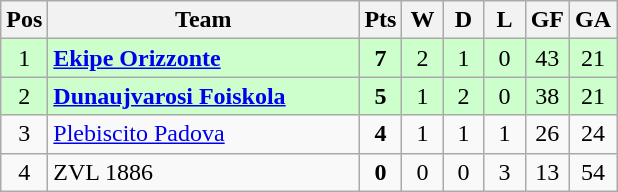<table class="wikitable" style="text-align:center;">
<tr>
<th>Pos</th>
<th width="200">Team</th>
<th width="20">Pts</th>
<th width="20">W</th>
<th width="20">D</th>
<th width="20">L</th>
<th width="20">GF</th>
<th width="20">GA</th>
</tr>
<tr bgcolor="ccffcc" align="center">
<td>1</td>
<td align="left"><strong> <a href='#'>Ekipe Orizzonte</a></strong></td>
<td><strong>7</strong></td>
<td>2</td>
<td>1</td>
<td>0</td>
<td>43</td>
<td>21</td>
</tr>
<tr bgcolor="ccffcc" align="center">
<td>2</td>
<td align="left"><strong> <a href='#'>Dunaujvarosi Foiskola</a></strong></td>
<td><strong>5</strong></td>
<td>1</td>
<td>2</td>
<td>0</td>
<td>38</td>
<td>21</td>
</tr>
<tr align="center">
<td>3</td>
<td align="left"> <a href='#'>Plebiscito Padova</a></td>
<td><strong>4</strong></td>
<td>1</td>
<td>1</td>
<td>1</td>
<td>26</td>
<td>24</td>
</tr>
<tr align="center">
<td>4</td>
<td align="left"><strong></strong> ZVL 1886</td>
<td><strong>0</strong></td>
<td>0</td>
<td>0</td>
<td>3</td>
<td>13</td>
<td>54</td>
</tr>
</table>
